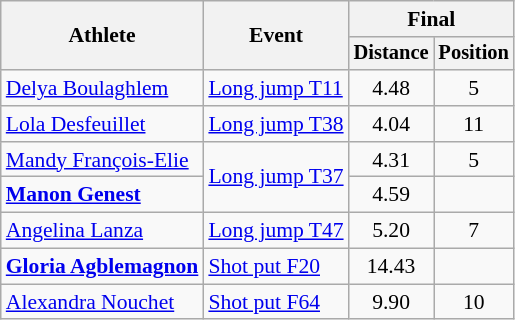<table class="wikitable" style="font-size:90%">
<tr>
<th rowspan="2">Athlete</th>
<th rowspan="2">Event</th>
<th colspan="2">Final</th>
</tr>
<tr style="font-size:95%">
<th>Distance</th>
<th>Position</th>
</tr>
<tr align=center>
<td align=left><a href='#'>Delya Boulaghlem</a></td>
<td align=left><a href='#'>Long jump T11</a></td>
<td>4.48</td>
<td>5</td>
</tr>
<tr align=center>
<td align=left><a href='#'>Lola Desfeuillet</a></td>
<td align=left><a href='#'>Long jump T38</a></td>
<td>4.04</td>
<td>11</td>
</tr>
<tr align=center>
<td align=left><a href='#'>Mandy François-Elie</a></td>
<td align=left rowspan=2><a href='#'>Long jump T37</a></td>
<td>4.31</td>
<td>5</td>
</tr>
<tr align=center>
<td align=left><strong><a href='#'>Manon Genest</a></strong></td>
<td>4.59</td>
<td></td>
</tr>
<tr align=center>
<td align=left><a href='#'>Angelina Lanza</a></td>
<td align=left><a href='#'>Long jump T47</a></td>
<td>5.20</td>
<td>7</td>
</tr>
<tr align=center>
<td align=left><strong><a href='#'>Gloria Agblemagnon</a></strong></td>
<td align=left><a href='#'>Shot put F20</a></td>
<td>14.43</td>
<td></td>
</tr>
<tr align=center>
<td align=left><a href='#'>Alexandra Nouchet</a></td>
<td align=left><a href='#'>Shot put F64</a></td>
<td>9.90</td>
<td>10</td>
</tr>
</table>
